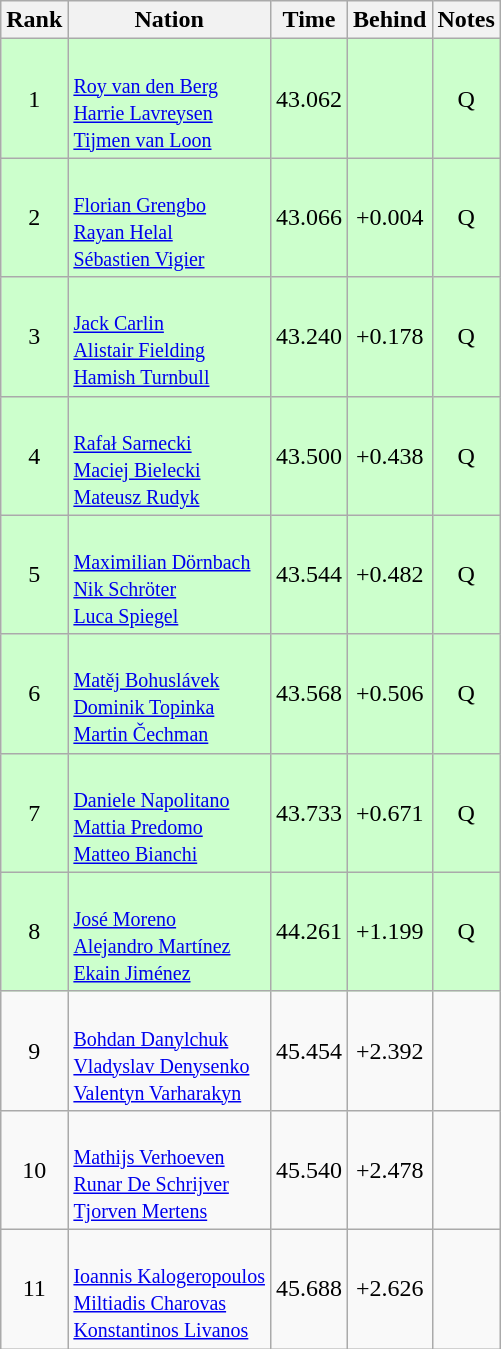<table class="wikitable sortable" style="text-align:center">
<tr>
<th>Rank</th>
<th>Nation</th>
<th>Time</th>
<th>Behind</th>
<th>Notes</th>
</tr>
<tr bgcolor=ccffcc>
<td>1</td>
<td align=left><br><small><a href='#'>Roy van den Berg</a><br><a href='#'>Harrie Lavreysen</a><br><a href='#'>Tijmen van Loon</a></small></td>
<td>43.062</td>
<td></td>
<td>Q</td>
</tr>
<tr bgcolor=ccffcc>
<td>2</td>
<td align=left><br><small><a href='#'>Florian Grengbo</a><br><a href='#'>Rayan Helal</a><br><a href='#'>Sébastien Vigier</a></small></td>
<td>43.066</td>
<td>+0.004</td>
<td>Q</td>
</tr>
<tr bgcolor=ccffcc>
<td>3</td>
<td align=left><br><small><a href='#'>Jack Carlin</a><br><a href='#'>Alistair Fielding</a><br><a href='#'>Hamish Turnbull</a></small></td>
<td>43.240</td>
<td>+0.178</td>
<td>Q</td>
</tr>
<tr bgcolor=ccffcc>
<td>4</td>
<td align=left><br><small><a href='#'>Rafał Sarnecki</a><br><a href='#'>Maciej Bielecki</a><br><a href='#'>Mateusz Rudyk</a></small></td>
<td>43.500</td>
<td>+0.438</td>
<td>Q</td>
</tr>
<tr bgcolor=ccffcc>
<td>5</td>
<td align=left><br><small><a href='#'>Maximilian Dörnbach</a><br><a href='#'>Nik Schröter</a><br><a href='#'>Luca Spiegel</a></small></td>
<td>43.544</td>
<td>+0.482</td>
<td>Q</td>
</tr>
<tr bgcolor=ccffcc>
<td>6</td>
<td align=left><br><small><a href='#'>Matěj Bohuslávek</a><br><a href='#'>Dominik Topinka</a><br><a href='#'>Martin Čechman</a></small></td>
<td>43.568</td>
<td>+0.506</td>
<td>Q</td>
</tr>
<tr bgcolor=ccffcc>
<td>7</td>
<td align=left><br><small><a href='#'>Daniele Napolitano</a><br><a href='#'>Mattia Predomo</a><br><a href='#'>Matteo Bianchi</a></small></td>
<td>43.733</td>
<td>+0.671</td>
<td>Q</td>
</tr>
<tr bgcolor=ccffcc>
<td>8</td>
<td align=left><br><small><a href='#'>José Moreno</a><br><a href='#'>Alejandro Martínez</a><br><a href='#'>Ekain Jiménez</a></small></td>
<td>44.261</td>
<td>+1.199</td>
<td>Q</td>
</tr>
<tr>
<td>9</td>
<td align=left><br><small><a href='#'>Bohdan Danylchuk</a><br><a href='#'>Vladyslav Denysenko</a><br><a href='#'>Valentyn Varharakyn</a></small></td>
<td>45.454</td>
<td>+2.392</td>
<td></td>
</tr>
<tr>
<td>10</td>
<td align=left><br><small><a href='#'>Mathijs Verhoeven</a><br><a href='#'>Runar De Schrijver</a><br><a href='#'>Tjorven Mertens</a></small></td>
<td>45.540</td>
<td>+2.478</td>
<td></td>
</tr>
<tr>
<td>11</td>
<td align=left><br><small><a href='#'>Ioannis Kalogeropoulos</a><br><a href='#'>Miltiadis Charovas</a><br><a href='#'>Konstantinos Livanos</a></small></td>
<td>45.688</td>
<td>+2.626</td>
<td></td>
</tr>
</table>
